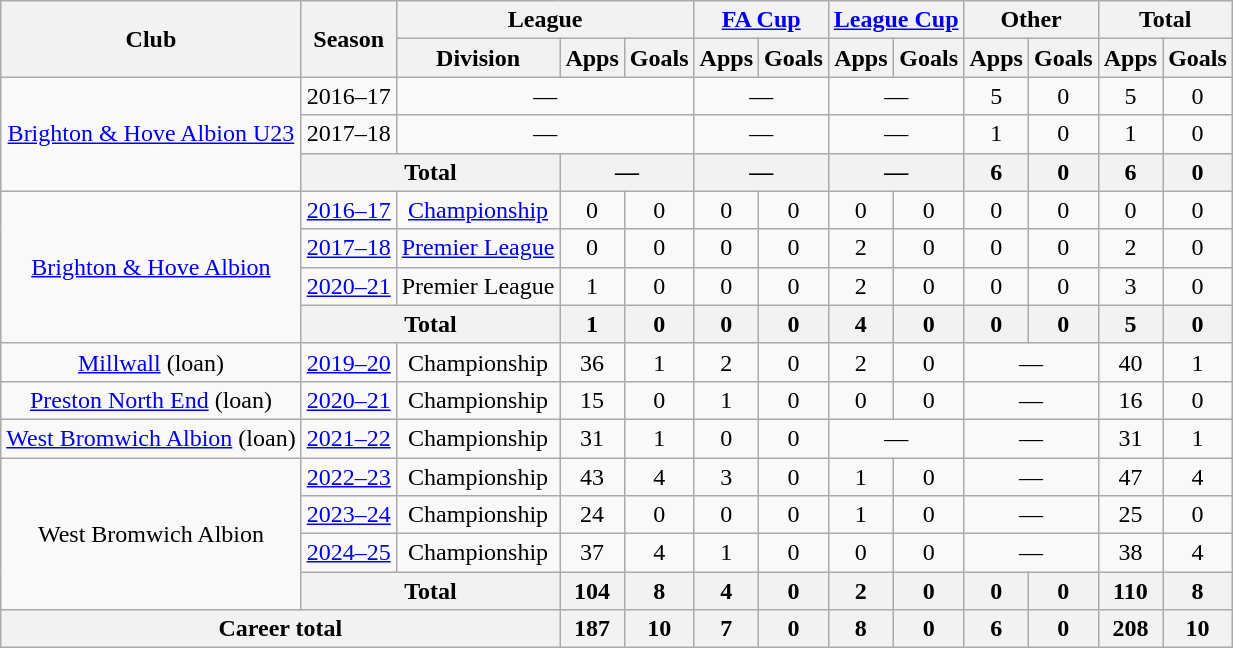<table class="wikitable" style="text-align: center;">
<tr>
<th rowspan="2">Club</th>
<th rowspan="2">Season</th>
<th colspan="3">League</th>
<th colspan="2"><a href='#'>FA Cup</a></th>
<th colspan="2"><a href='#'>League Cup</a></th>
<th colspan="2">Other</th>
<th colspan="2">Total</th>
</tr>
<tr>
<th>Division</th>
<th>Apps</th>
<th>Goals</th>
<th>Apps</th>
<th>Goals</th>
<th>Apps</th>
<th>Goals</th>
<th>Apps</th>
<th>Goals</th>
<th>Apps</th>
<th>Goals</th>
</tr>
<tr>
<td rowspan="3"><a href='#'>Brighton & Hove Albion U23</a></td>
<td>2016–17</td>
<td colspan=3>—</td>
<td colspan=2>—</td>
<td colspan=2>—</td>
<td>5</td>
<td>0</td>
<td>5</td>
<td>0</td>
</tr>
<tr>
<td>2017–18</td>
<td colspan=3>—</td>
<td colspan=2>—</td>
<td colspan=2>—</td>
<td>1</td>
<td>0</td>
<td>1</td>
<td>0</td>
</tr>
<tr>
<th colspan=2>Total</th>
<th colspan=2>—</th>
<th colspan=2>—</th>
<th colspan=2>—</th>
<th>6</th>
<th>0</th>
<th>6</th>
<th>0</th>
</tr>
<tr>
<td rowspan=4><a href='#'>Brighton & Hove Albion</a></td>
<td><a href='#'>2016–17</a></td>
<td><a href='#'>Championship</a></td>
<td>0</td>
<td>0</td>
<td>0</td>
<td>0</td>
<td>0</td>
<td>0</td>
<td>0</td>
<td>0</td>
<td>0</td>
<td>0</td>
</tr>
<tr>
<td><a href='#'>2017–18</a></td>
<td><a href='#'>Premier League</a></td>
<td>0</td>
<td>0</td>
<td>0</td>
<td>0</td>
<td>2</td>
<td>0</td>
<td>0</td>
<td>0</td>
<td>2</td>
<td>0</td>
</tr>
<tr>
<td><a href='#'>2020–21</a></td>
<td>Premier League</td>
<td>1</td>
<td>0</td>
<td>0</td>
<td>0</td>
<td>2</td>
<td>0</td>
<td>0</td>
<td>0</td>
<td>3</td>
<td>0</td>
</tr>
<tr>
<th colspan="2">Total</th>
<th>1</th>
<th>0</th>
<th>0</th>
<th>0</th>
<th>4</th>
<th>0</th>
<th>0</th>
<th>0</th>
<th>5</th>
<th>0</th>
</tr>
<tr>
<td><a href='#'>Millwall</a> (loan)</td>
<td><a href='#'>2019–20</a></td>
<td>Championship</td>
<td>36</td>
<td>1</td>
<td>2</td>
<td>0</td>
<td>2</td>
<td>0</td>
<td colspan=2>—</td>
<td>40</td>
<td>1</td>
</tr>
<tr>
<td><a href='#'>Preston North End</a> (loan)</td>
<td><a href='#'>2020–21</a></td>
<td>Championship</td>
<td>15</td>
<td>0</td>
<td>1</td>
<td>0</td>
<td>0</td>
<td>0</td>
<td colspan=2>—</td>
<td>16</td>
<td>0</td>
</tr>
<tr>
<td><a href='#'>West Bromwich Albion</a> (loan)</td>
<td><a href='#'>2021–22</a></td>
<td>Championship</td>
<td>31</td>
<td>1</td>
<td>0</td>
<td>0</td>
<td colspan=2>—</td>
<td colspan=2>—</td>
<td>31</td>
<td>1</td>
</tr>
<tr>
<td rowspan="4">West Bromwich Albion</td>
<td><a href='#'>2022–23</a></td>
<td>Championship</td>
<td>43</td>
<td>4</td>
<td>3</td>
<td>0</td>
<td>1</td>
<td>0</td>
<td colspan=2>—</td>
<td>47</td>
<td>4</td>
</tr>
<tr>
<td><a href='#'>2023–24</a></td>
<td>Championship</td>
<td>24</td>
<td>0</td>
<td>0</td>
<td>0</td>
<td>1</td>
<td>0</td>
<td colspan="2">—</td>
<td>25</td>
<td>0</td>
</tr>
<tr>
<td><a href='#'>2024–25</a></td>
<td>Championship</td>
<td>37</td>
<td>4</td>
<td>1</td>
<td>0</td>
<td>0</td>
<td>0</td>
<td colspan="2">—</td>
<td>38</td>
<td>4</td>
</tr>
<tr>
<th colspan="2">Total</th>
<th>104</th>
<th>8</th>
<th>4</th>
<th>0</th>
<th>2</th>
<th>0</th>
<th>0</th>
<th>0</th>
<th>110</th>
<th>8</th>
</tr>
<tr>
<th colspan="3">Career total</th>
<th>187</th>
<th>10</th>
<th>7</th>
<th>0</th>
<th>8</th>
<th>0</th>
<th>6</th>
<th>0</th>
<th>208</th>
<th>10</th>
</tr>
</table>
